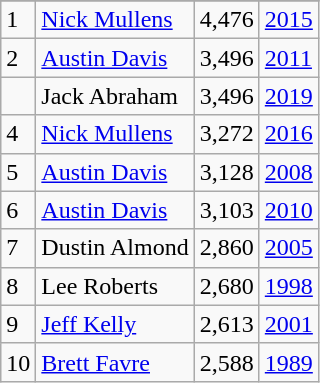<table class="wikitable">
<tr>
</tr>
<tr>
<td>1</td>
<td><a href='#'>Nick Mullens</a></td>
<td>4,476</td>
<td><a href='#'>2015</a></td>
</tr>
<tr>
<td>2</td>
<td><a href='#'>Austin Davis</a></td>
<td>3,496</td>
<td><a href='#'>2011</a></td>
</tr>
<tr>
<td></td>
<td>Jack Abraham</td>
<td>3,496</td>
<td><a href='#'>2019</a></td>
</tr>
<tr>
<td>4</td>
<td><a href='#'>Nick Mullens</a></td>
<td>3,272</td>
<td><a href='#'>2016</a></td>
</tr>
<tr>
<td>5</td>
<td><a href='#'>Austin Davis</a></td>
<td>3,128</td>
<td><a href='#'>2008</a></td>
</tr>
<tr>
<td>6</td>
<td><a href='#'>Austin Davis</a></td>
<td>3,103</td>
<td><a href='#'>2010</a></td>
</tr>
<tr>
<td>7</td>
<td>Dustin Almond</td>
<td>2,860</td>
<td><a href='#'>2005</a></td>
</tr>
<tr>
<td>8</td>
<td>Lee Roberts</td>
<td>2,680</td>
<td><a href='#'>1998</a></td>
</tr>
<tr>
<td>9</td>
<td><a href='#'>Jeff Kelly</a></td>
<td>2,613</td>
<td><a href='#'>2001</a></td>
</tr>
<tr>
<td>10</td>
<td><a href='#'>Brett Favre</a></td>
<td>2,588</td>
<td><a href='#'>1989</a></td>
</tr>
</table>
